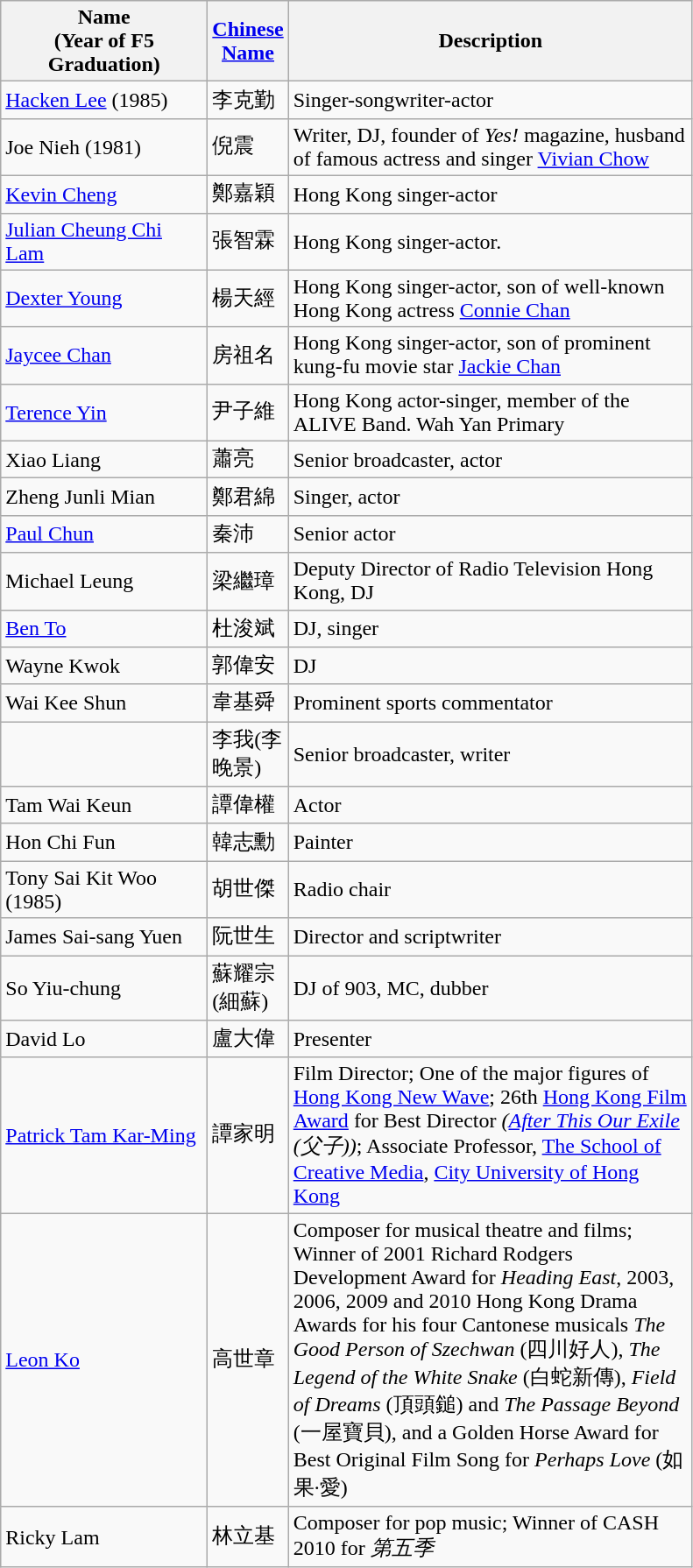<table class="wikitable">
<tr>
<th scope="col" style="width: 150px;">Name<br>(Year of F5 Graduation)</th>
<th scope="col" style="width: 50px;"><a href='#'>Chinese Name</a></th>
<th scope="col" style="width: 300px;">Description</th>
</tr>
<tr>
<td><a href='#'>Hacken Lee</a> (1985)</td>
<td>李克勤</td>
<td>Singer-songwriter-actor</td>
</tr>
<tr>
<td>Joe Nieh (1981)</td>
<td>倪震</td>
<td>Writer, DJ, founder of <em>Yes!</em> magazine, husband of famous actress and singer <a href='#'>Vivian Chow</a></td>
</tr>
<tr>
<td><a href='#'>Kevin Cheng</a></td>
<td>鄭嘉穎</td>
<td>Hong Kong singer-actor</td>
</tr>
<tr>
<td><a href='#'>Julian Cheung Chi Lam</a></td>
<td>張智霖</td>
<td>Hong Kong singer-actor.</td>
</tr>
<tr>
<td><a href='#'>Dexter Young</a></td>
<td>楊天經</td>
<td>Hong Kong singer-actor, son of well-known Hong Kong actress <a href='#'>Connie Chan</a></td>
</tr>
<tr>
<td><a href='#'>Jaycee Chan</a></td>
<td>房祖名</td>
<td>Hong Kong singer-actor, son of prominent kung-fu movie star <a href='#'>Jackie Chan</a></td>
</tr>
<tr>
<td><a href='#'>Terence Yin</a></td>
<td>尹子維</td>
<td>Hong Kong actor-singer, member of the ALIVE Band. Wah Yan Primary</td>
</tr>
<tr>
<td>Xiao Liang</td>
<td>蕭亮</td>
<td>Senior broadcaster, actor</td>
</tr>
<tr>
<td>Zheng Junli Mian</td>
<td>鄭君綿</td>
<td>Singer, actor</td>
</tr>
<tr>
<td><a href='#'>Paul Chun</a></td>
<td>秦沛</td>
<td>Senior actor</td>
</tr>
<tr>
<td>Michael Leung</td>
<td>梁繼璋</td>
<td>Deputy Director of Radio Television Hong Kong, DJ</td>
</tr>
<tr>
<td><a href='#'>Ben To</a></td>
<td>杜浚斌</td>
<td>DJ, singer</td>
</tr>
<tr>
<td>Wayne Kwok</td>
<td>郭偉安</td>
<td>DJ</td>
</tr>
<tr>
<td>Wai Kee Shun</td>
<td>韋基舜</td>
<td>Prominent sports commentator</td>
</tr>
<tr>
<td></td>
<td>李我(李晚景)</td>
<td>Senior broadcaster, writer</td>
</tr>
<tr>
<td>Tam Wai Keun</td>
<td>譚偉權</td>
<td>Actor</td>
</tr>
<tr>
<td>Hon Chi Fun</td>
<td>韓志勳</td>
<td>Painter</td>
</tr>
<tr>
<td>Tony Sai Kit Woo (1985)</td>
<td>胡世傑</td>
<td>Radio chair</td>
</tr>
<tr>
<td>James Sai-sang Yuen</td>
<td>阮世生</td>
<td>Director and scriptwriter</td>
</tr>
<tr>
<td>So Yiu-chung</td>
<td>蘇耀宗(細蘇)</td>
<td>DJ of 903, MC, dubber</td>
</tr>
<tr>
<td>David Lo</td>
<td>盧大偉</td>
<td>Presenter</td>
</tr>
<tr>
<td><a href='#'>Patrick Tam Kar-Ming</a></td>
<td>譚家明</td>
<td>Film Director; One of the major figures of <a href='#'>Hong Kong New Wave</a>; 26th <a href='#'>Hong Kong Film Award</a> for Best Director <em>(<a href='#'>After This Our Exile</a> (父子))</em>; Associate Professor, <a href='#'>The School of Creative Media</a>, <a href='#'>City University of Hong Kong</a></td>
</tr>
<tr>
<td><a href='#'>Leon Ko</a></td>
<td>高世章</td>
<td>Composer for musical theatre and films; Winner of 2001 Richard Rodgers Development Award for <em>Heading East</em>, 2003, 2006, 2009 and 2010 Hong Kong Drama Awards for his four Cantonese musicals <em>The Good Person of Szechwan</em> (四川好人), <em>The Legend of the White Snake</em> (白蛇新傳), <em>Field of Dreams</em> (頂頭鎚) and <em>The Passage Beyond</em> (一屋寶貝), and a Golden Horse Award for Best Original Film Song for <em>Perhaps Love</em> (如果·愛)</td>
</tr>
<tr>
<td>Ricky Lam</td>
<td>林立基</td>
<td>Composer for pop music; Winner of CASH 2010 for <em>第五季</em></td>
</tr>
</table>
